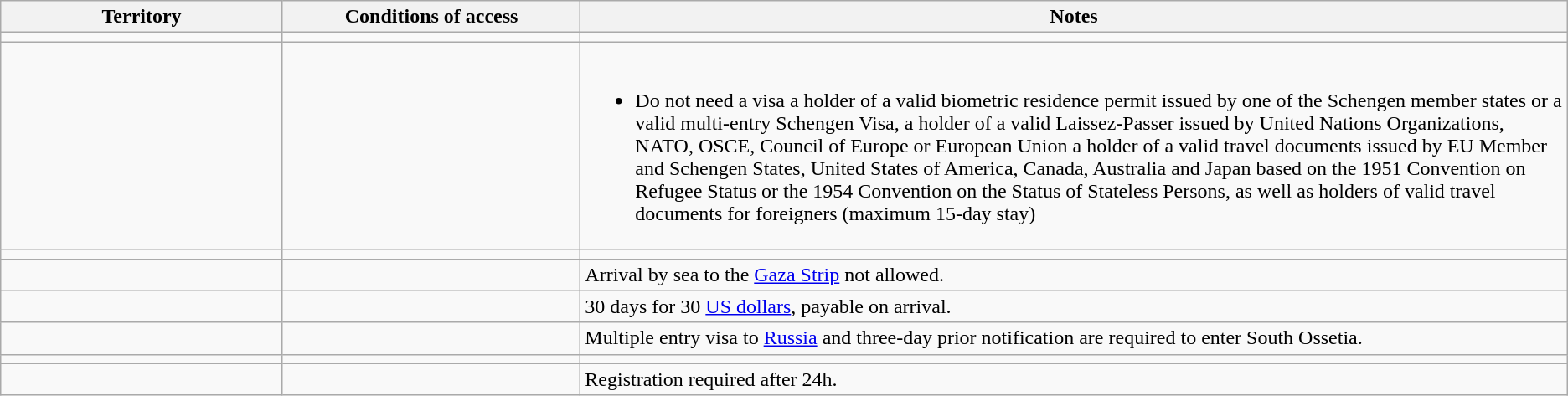<table class="wikitable" style="text-align: left; table-layout: fixed;">
<tr>
<th width="18%">Territory</th>
<th width="19%">Conditions of access</th>
<th>Notes</th>
</tr>
<tr>
<td></td>
<td></td>
<td></td>
</tr>
<tr>
<td></td>
<td></td>
<td><br><ul><li>Do not need a visa a holder of a valid biometric residence permit issued by one of the Schengen member states or a valid multi-entry Schengen Visa, a holder of a valid Laissez-Passer issued by United Nations Organizations, NATO, OSCE, Council of Europe or European Union a holder of a valid travel documents issued by EU Member and Schengen States, United States of America, Canada, Australia and Japan based on the 1951 Convention on Refugee Status or the 1954 Convention on the Status of Stateless Persons, as well as holders of valid travel documents for foreigners (maximum 15-day stay)</li></ul></td>
</tr>
<tr>
<td></td>
<td></td>
<td></td>
</tr>
<tr>
<td></td>
<td></td>
<td>Arrival by sea to the <a href='#'>Gaza Strip</a> not allowed.</td>
</tr>
<tr>
<td></td>
<td></td>
<td>30 days for 30 <a href='#'>US dollars</a>, payable on arrival.</td>
</tr>
<tr>
<td></td>
<td></td>
<td>Multiple entry visa to <a href='#'>Russia</a> and three-day prior notification are required to enter South Ossetia.</td>
</tr>
<tr>
<td></td>
<td></td>
<td></td>
</tr>
<tr>
<td></td>
<td></td>
<td>Registration required after 24h.</td>
</tr>
</table>
